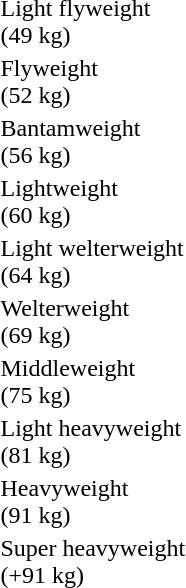<table>
<tr>
<td rowspan=2>Light flyweight<br>(49 kg)</td>
<td rowspan=2></td>
<td rowspan=2></td>
<td></td>
</tr>
<tr>
<td></td>
</tr>
<tr>
<td rowspan=2>Flyweight<br>(52 kg)</td>
<td rowspan=2></td>
<td rowspan=2></td>
<td></td>
</tr>
<tr>
<td></td>
</tr>
<tr>
<td rowspan=2>Bantamweight<br>(56 kg)</td>
<td rowspan=2></td>
<td rowspan=2></td>
<td></td>
</tr>
<tr>
<td></td>
</tr>
<tr>
<td rowspan=2>Lightweight<br>(60 kg)</td>
<td rowspan=2></td>
<td rowspan=2></td>
<td></td>
</tr>
<tr>
<td></td>
</tr>
<tr>
<td rowspan=2>Light welterweight<br>(64 kg)</td>
<td rowspan=2></td>
<td rowspan=2></td>
<td></td>
</tr>
<tr>
<td></td>
</tr>
<tr>
<td rowspan=2>Welterweight<br>(69 kg)</td>
<td rowspan=2></td>
<td rowspan=2></td>
<td></td>
</tr>
<tr>
<td></td>
</tr>
<tr>
<td rowspan=2>Middleweight<br>(75 kg)</td>
<td rowspan=2></td>
<td rowspan=2></td>
<td></td>
</tr>
<tr>
<td></td>
</tr>
<tr>
<td rowspan=2>Light heavyweight<br>(81 kg)</td>
<td rowspan=2></td>
<td rowspan=2></td>
<td></td>
</tr>
<tr>
<td></td>
</tr>
<tr>
<td rowspan=2>Heavyweight<br>(91 kg)</td>
<td rowspan=2></td>
<td rowspan=2></td>
<td></td>
</tr>
<tr>
<td></td>
</tr>
<tr>
<td rowspan=2>Super heavyweight<br>(+91 kg)</td>
<td rowspan=2></td>
<td rowspan=2></td>
<td></td>
</tr>
<tr>
<td></td>
</tr>
</table>
